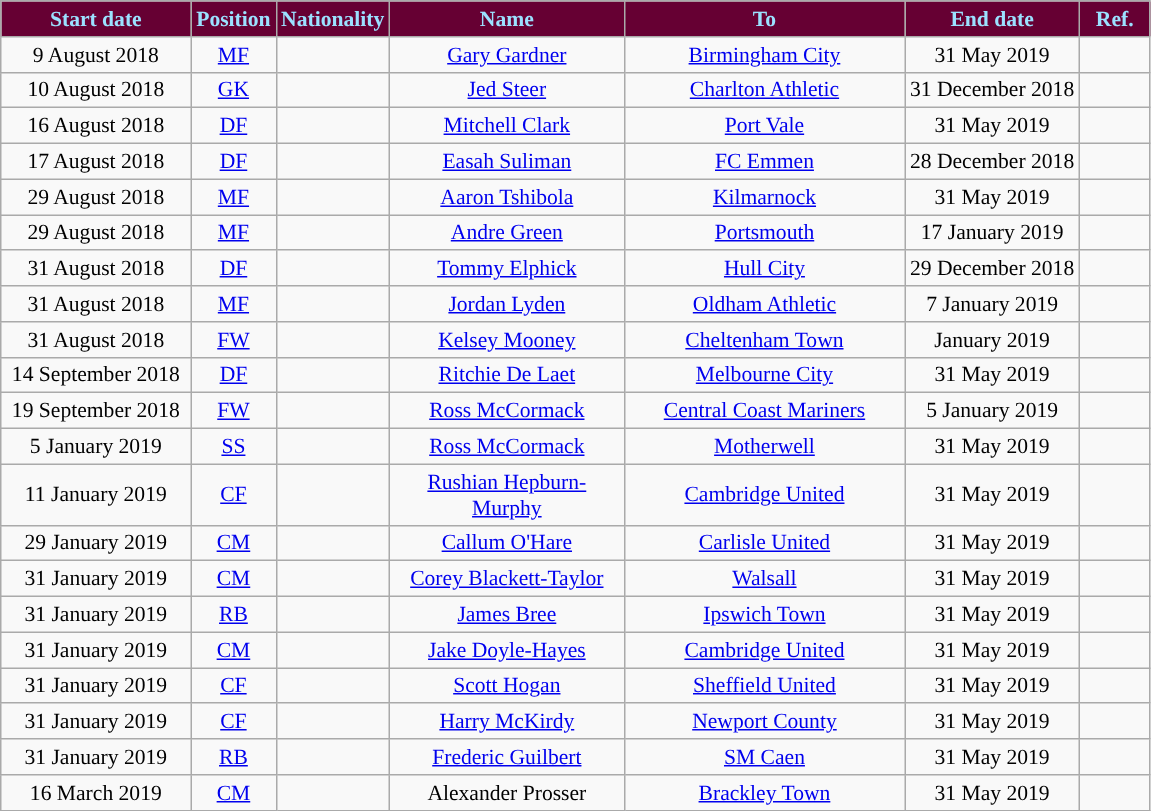<table class="wikitable"  style="text-align:center; font-size:90%; ">
<tr>
<th style="background:#660033; color:#9be1ff; width:120px;">Start date</th>
<th style="background:#660033; color:#9be1ff; width:50px;">Position</th>
<th style="background:#660033; color:#9be1ff; width:50px;">Nationality</th>
<th style="background:#660033; color:#9be1ff; width:150px;">Name</th>
<th style="background:#660033; color:#9be1ff; width:180px;">To</th>
<th style="background:#660033; color:#9be1ff; width:110px;">End date</th>
<th style="background:#660033; color:#9be1ff; width:40px;">Ref.</th>
</tr>
<tr>
<td>9 August 2018</td>
<td><a href='#'>MF</a></td>
<td></td>
<td><a href='#'>Gary Gardner</a></td>
<td> <a href='#'>Birmingham City</a></td>
<td>31 May 2019</td>
<td></td>
</tr>
<tr>
<td>10 August 2018</td>
<td><a href='#'>GK</a></td>
<td></td>
<td><a href='#'>Jed Steer</a></td>
<td> <a href='#'>Charlton Athletic</a></td>
<td>31 December 2018</td>
<td></td>
</tr>
<tr>
<td>16 August 2018</td>
<td><a href='#'>DF</a></td>
<td></td>
<td><a href='#'>Mitchell Clark</a></td>
<td> <a href='#'>Port Vale</a></td>
<td>31 May 2019</td>
<td></td>
</tr>
<tr>
<td>17 August 2018</td>
<td><a href='#'>DF</a></td>
<td></td>
<td><a href='#'>Easah Suliman</a></td>
<td> <a href='#'>FC Emmen</a></td>
<td>28 December 2018</td>
<td></td>
</tr>
<tr>
<td>29 August 2018</td>
<td><a href='#'>MF</a></td>
<td></td>
<td><a href='#'>Aaron Tshibola</a></td>
<td> <a href='#'>Kilmarnock</a></td>
<td>31 May 2019</td>
<td></td>
</tr>
<tr>
<td>29 August 2018</td>
<td><a href='#'>MF</a></td>
<td></td>
<td><a href='#'>Andre Green</a></td>
<td> <a href='#'>Portsmouth</a></td>
<td>17 January 2019</td>
<td></td>
</tr>
<tr>
<td>31 August 2018</td>
<td><a href='#'>DF</a></td>
<td></td>
<td><a href='#'>Tommy Elphick</a></td>
<td> <a href='#'>Hull City</a></td>
<td>29 December 2018</td>
<td></td>
</tr>
<tr>
<td>31 August 2018</td>
<td><a href='#'>MF</a></td>
<td></td>
<td><a href='#'>Jordan Lyden</a></td>
<td> <a href='#'>Oldham Athletic</a></td>
<td>7 January 2019</td>
<td></td>
</tr>
<tr>
<td>31 August 2018</td>
<td><a href='#'>FW</a></td>
<td></td>
<td><a href='#'>Kelsey Mooney</a></td>
<td> <a href='#'>Cheltenham Town</a></td>
<td>January 2019</td>
<td></td>
</tr>
<tr>
<td>14 September 2018</td>
<td><a href='#'>DF</a></td>
<td></td>
<td><a href='#'>Ritchie De Laet</a></td>
<td> <a href='#'>Melbourne City</a></td>
<td>31 May 2019</td>
<td></td>
</tr>
<tr>
<td>19 September 2018</td>
<td><a href='#'>FW</a></td>
<td></td>
<td><a href='#'>Ross McCormack</a></td>
<td> <a href='#'>Central Coast Mariners</a></td>
<td>5 January 2019</td>
<td></td>
</tr>
<tr>
<td>5 January 2019</td>
<td><a href='#'>SS</a></td>
<td></td>
<td><a href='#'>Ross McCormack</a></td>
<td> <a href='#'>Motherwell</a></td>
<td>31 May 2019</td>
<td></td>
</tr>
<tr>
<td>11 January 2019</td>
<td><a href='#'>CF</a></td>
<td></td>
<td><a href='#'>Rushian Hepburn-Murphy</a></td>
<td> <a href='#'>Cambridge United</a></td>
<td>31 May 2019</td>
<td></td>
</tr>
<tr>
<td>29 January 2019</td>
<td><a href='#'>CM</a></td>
<td></td>
<td><a href='#'>Callum O'Hare</a></td>
<td> <a href='#'>Carlisle United</a></td>
<td>31 May 2019</td>
<td></td>
</tr>
<tr>
<td>31 January 2019</td>
<td><a href='#'>CM</a></td>
<td></td>
<td><a href='#'>Corey Blackett-Taylor</a></td>
<td> <a href='#'>Walsall</a></td>
<td>31 May 2019</td>
<td></td>
</tr>
<tr>
<td>31 January 2019</td>
<td><a href='#'>RB</a></td>
<td></td>
<td><a href='#'>James Bree</a></td>
<td> <a href='#'>Ipswich Town</a></td>
<td>31 May 2019</td>
<td></td>
</tr>
<tr>
<td>31 January 2019</td>
<td><a href='#'>CM</a></td>
<td></td>
<td><a href='#'>Jake Doyle-Hayes</a></td>
<td> <a href='#'>Cambridge United</a></td>
<td>31 May 2019</td>
<td></td>
</tr>
<tr>
<td>31 January 2019</td>
<td><a href='#'>CF</a></td>
<td></td>
<td><a href='#'>Scott Hogan</a></td>
<td> <a href='#'>Sheffield United</a></td>
<td>31 May 2019</td>
<td></td>
</tr>
<tr>
<td>31 January 2019</td>
<td><a href='#'>CF</a></td>
<td></td>
<td><a href='#'>Harry McKirdy</a></td>
<td> <a href='#'>Newport County</a></td>
<td>31 May 2019</td>
<td></td>
</tr>
<tr>
<td>31 January 2019</td>
<td><a href='#'>RB</a></td>
<td></td>
<td><a href='#'>Frederic Guilbert</a></td>
<td> <a href='#'>SM Caen</a></td>
<td>31 May 2019</td>
<td></td>
</tr>
<tr>
<td>16 March 2019</td>
<td><a href='#'>CM</a></td>
<td></td>
<td>Alexander Prosser</td>
<td> <a href='#'>Brackley Town</a></td>
<td>31 May 2019</td>
<td></td>
</tr>
</table>
